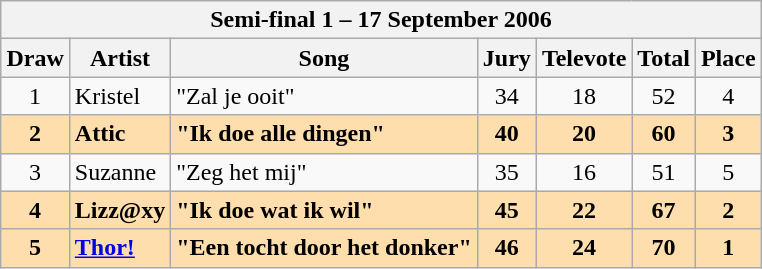<table class="sortable wikitable" style="margin: 1em auto 1em auto; text-align:center">
<tr>
<th colspan="7">Semi-final 1 – 17 September 2006</th>
</tr>
<tr>
<th>Draw</th>
<th>Artist</th>
<th>Song</th>
<th>Jury</th>
<th>Televote</th>
<th>Total</th>
<th>Place</th>
</tr>
<tr>
<td>1</td>
<td align="left">Kristel</td>
<td align="left">"Zal je ooit"</td>
<td>34</td>
<td>18</td>
<td>52</td>
<td>4</td>
</tr>
<tr style="font-weight:bold; background:#FFDEAD;">
<td>2</td>
<td align="left">Attic</td>
<td align="left">"Ik doe alle dingen"</td>
<td>40</td>
<td>20</td>
<td>60</td>
<td>3</td>
</tr>
<tr>
<td>3</td>
<td align="left">Suzanne</td>
<td align="left">"Zeg het mij"</td>
<td>35</td>
<td>16</td>
<td>51</td>
<td>5</td>
</tr>
<tr style="font-weight:bold; background:#FFDEAD;">
<td>4</td>
<td align="left">Lizz@xy</td>
<td align="left">"Ik doe wat ik wil"</td>
<td>45</td>
<td>22</td>
<td>67</td>
<td>2</td>
</tr>
<tr style="font-weight:bold; background:#FFDEAD;">
<td>5</td>
<td align="left"><a href='#'>Thor!</a></td>
<td align="left">"Een tocht door het donker"</td>
<td>46</td>
<td>24</td>
<td>70</td>
<td>1</td>
</tr>
</table>
